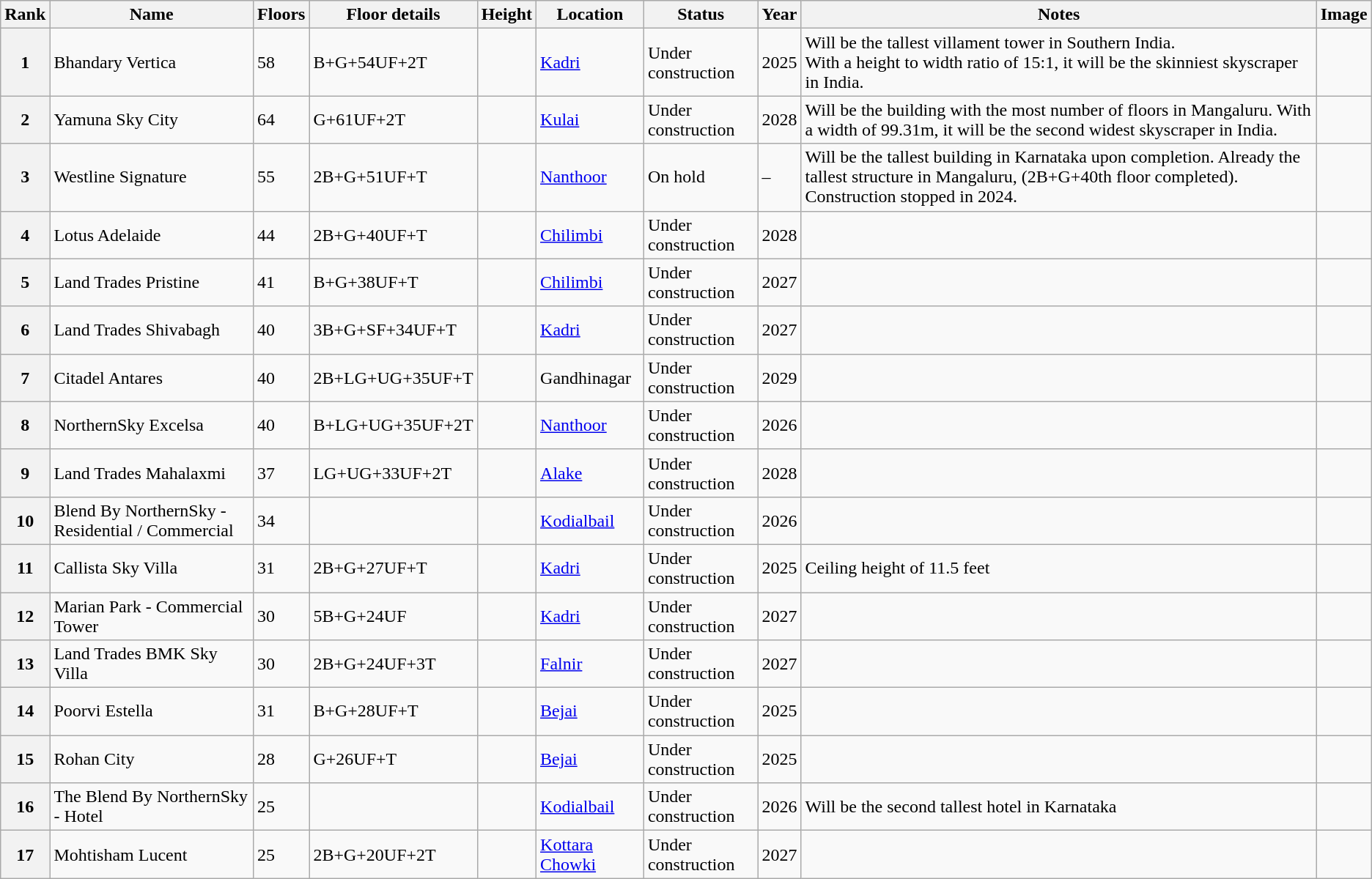<table class="wikitable sortable">
<tr style="background:#ececec;">
<th>Rank</th>
<th>Name</th>
<th>Floors</th>
<th>Floor details</th>
<th>Height</th>
<th>Location</th>
<th>Status</th>
<th>Year</th>
<th>Notes</th>
<th>Image</th>
</tr>
<tr>
<th>1</th>
<td>Bhandary Vertica</td>
<td>58</td>
<td>B+G+54UF+2T</td>
<td></td>
<td><a href='#'>Kadri</a></td>
<td>Under construction</td>
<td>2025</td>
<td>Will be the tallest villament tower in Southern India.<br>With a height to width ratio of 15:1, it will be the skinniest skyscraper in India.</td>
<td></td>
</tr>
<tr>
<th>2</th>
<td>Yamuna Sky City</td>
<td>64</td>
<td>G+61UF+2T</td>
<td></td>
<td><a href='#'>Kulai</a></td>
<td>Under construction</td>
<td>2028</td>
<td>Will be the building with the most number of floors in Mangaluru. With a width of 99.31m, it will be the second widest skyscraper in India.</td>
<td></td>
</tr>
<tr>
<th>3</th>
<td>Westline Signature</td>
<td>55</td>
<td>2B+G+51UF+T</td>
<td></td>
<td><a href='#'>Nanthoor</a></td>
<td>On hold</td>
<td>–</td>
<td>Will be the tallest building in Karnataka upon completion. Already the tallest structure in Mangaluru, (2B+G+40th floor completed). Construction stopped in 2024.</td>
<td></td>
</tr>
<tr>
<th>4</th>
<td>Lotus Adelaide</td>
<td>44</td>
<td>2B+G+40UF+T</td>
<td></td>
<td><a href='#'>Chilimbi</a></td>
<td>Under construction</td>
<td>2028</td>
<td></td>
<td></td>
</tr>
<tr>
<th>5</th>
<td>Land Trades Pristine</td>
<td>41</td>
<td>B+G+38UF+T</td>
<td></td>
<td><a href='#'>Chilimbi</a></td>
<td>Under construction</td>
<td>2027</td>
<td></td>
<td></td>
</tr>
<tr>
<th>6</th>
<td>Land Trades Shivabagh</td>
<td>40</td>
<td>3B+G+SF+34UF+T </td>
<td></td>
<td><a href='#'>Kadri</a></td>
<td>Under construction</td>
<td>2027</td>
<td></td>
<td></td>
</tr>
<tr>
<th>7</th>
<td>Citadel Antares</td>
<td>40</td>
<td>2B+LG+UG+35UF+T</td>
<td></td>
<td>Gandhinagar</td>
<td>Under construction</td>
<td>2029</td>
<td></td>
<td></td>
</tr>
<tr>
<th>8</th>
<td>NorthernSky Excelsa</td>
<td>40</td>
<td>B+LG+UG+35UF+2T </td>
<td></td>
<td><a href='#'>Nanthoor</a></td>
<td>Under construction</td>
<td>2026</td>
<td></td>
<td></td>
</tr>
<tr>
<th>9</th>
<td>Land Trades Mahalaxmi</td>
<td>37</td>
<td>LG+UG+33UF+2T</td>
<td></td>
<td><a href='#'>Alake</a></td>
<td>Under construction</td>
<td>2028</td>
<td></td>
<td></td>
</tr>
<tr>
<th>10</th>
<td>Blend By NorthernSky - Residential / Commercial</td>
<td>34</td>
<td></td>
<td></td>
<td><a href='#'>Kodialbail</a></td>
<td>Under construction</td>
<td>2026</td>
<td></td>
<td></td>
</tr>
<tr>
<th>11</th>
<td>Callista Sky Villa</td>
<td>31</td>
<td>2B+G+27UF+T </td>
<td></td>
<td><a href='#'>Kadri</a></td>
<td>Under construction</td>
<td>2025</td>
<td>Ceiling height of 11.5 feet</td>
<td></td>
</tr>
<tr>
<th>12</th>
<td>Marian Park - Commercial Tower</td>
<td>30</td>
<td>5B+G+24UF</td>
<td></td>
<td><a href='#'>Kadri</a></td>
<td>Under construction</td>
<td>2027</td>
<td></td>
<td></td>
</tr>
<tr>
<th>13</th>
<td>Land Trades BMK Sky Villa</td>
<td>30</td>
<td>2B+G+24UF+3T</td>
<td></td>
<td><a href='#'>Falnir</a></td>
<td>Under construction</td>
<td>2027</td>
<td></td>
<td></td>
</tr>
<tr>
<th>14</th>
<td>Poorvi Estella</td>
<td>31</td>
<td>B+G+28UF+T</td>
<td></td>
<td><a href='#'>Bejai</a></td>
<td>Under construction</td>
<td>2025</td>
<td></td>
<td></td>
</tr>
<tr>
<th>15</th>
<td>Rohan City</td>
<td>28</td>
<td>G+26UF+T </td>
<td></td>
<td><a href='#'>Bejai</a></td>
<td>Under construction</td>
<td>2025</td>
<td></td>
<td></td>
</tr>
<tr>
<th>16</th>
<td>The Blend By NorthernSky - Hotel</td>
<td>25</td>
<td></td>
<td></td>
<td><a href='#'>Kodialbail</a></td>
<td>Under construction</td>
<td>2026</td>
<td>Will be the second tallest hotel in Karnataka</td>
<td></td>
</tr>
<tr>
<th>17</th>
<td>Mohtisham Lucent</td>
<td>25</td>
<td>2B+G+20UF+2T</td>
<td></td>
<td><a href='#'>Kottara Chowki</a></td>
<td>Under construction</td>
<td>2027</td>
<td></td>
<td></td>
</tr>
</table>
